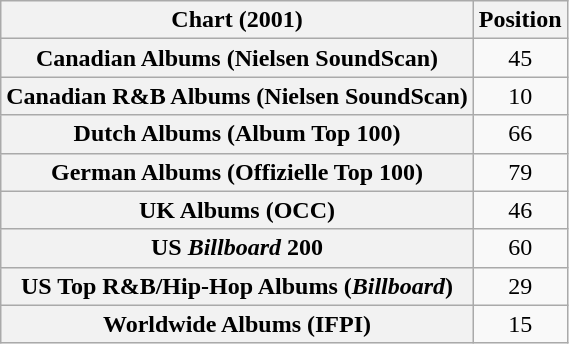<table class="wikitable sortable plainrowheaders" style="text-align:center">
<tr>
<th scope="col">Chart (2001)</th>
<th scope="col">Position</th>
</tr>
<tr>
<th scope="row">Canadian Albums (Nielsen SoundScan) </th>
<td>45</td>
</tr>
<tr>
<th scope="row">Canadian R&B Albums (Nielsen SoundScan)</th>
<td>10</td>
</tr>
<tr>
<th scope="row">Dutch Albums (Album Top 100)</th>
<td style="text-align:center;">66</td>
</tr>
<tr>
<th scope="row">German Albums (Offizielle Top 100)</th>
<td style="text-align:center;">79</td>
</tr>
<tr>
<th scope="row">UK Albums (OCC)</th>
<td style="text-align:center;">46</td>
</tr>
<tr>
<th scope="row">US <em>Billboard</em> 200</th>
<td style="text-align:center;">60</td>
</tr>
<tr>
<th scope="row">US Top R&B/Hip-Hop Albums (<em>Billboard</em>)</th>
<td style="text-align:center;">29</td>
</tr>
<tr>
<th scope="row">Worldwide Albums (IFPI)</th>
<td style="text-align:center;">15</td>
</tr>
</table>
